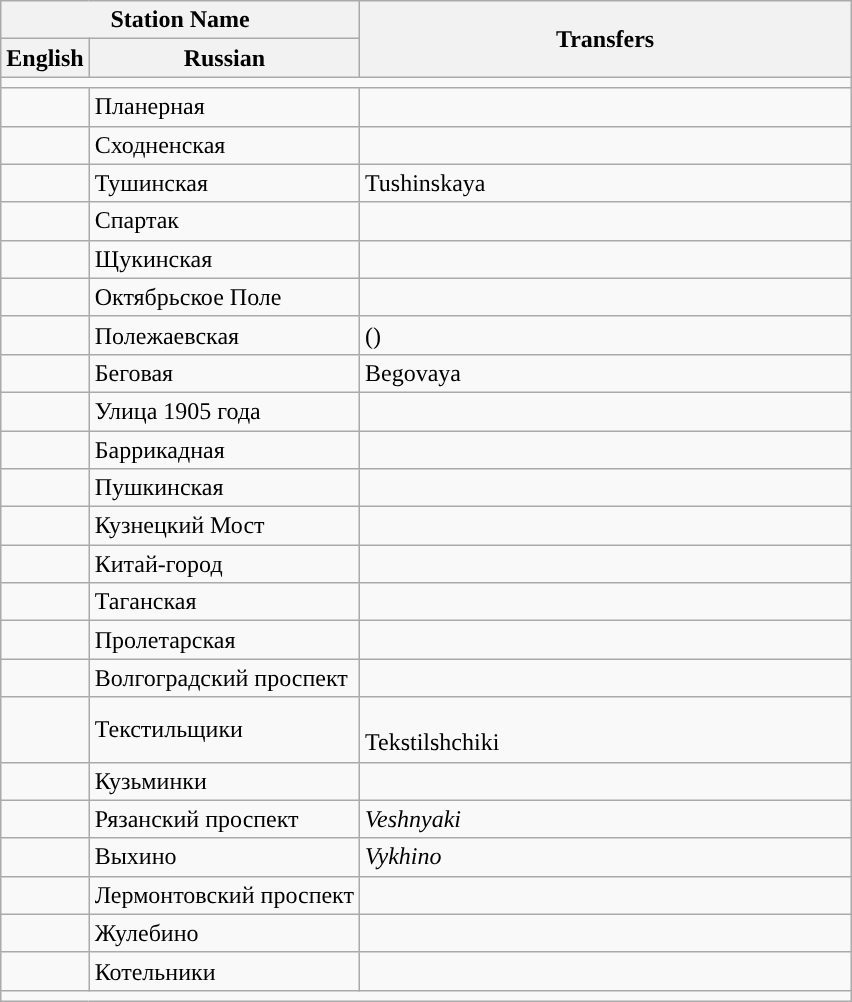<table class="wikitable">
<tr>
<th colspan="2" style="min-width: 165px;">Station Name</th>
<th rowspan="2" style="min-width: 320px;">Transfers</th>
</tr>
<tr>
<th>English</th>
<th>Russian</th>
</tr>
<tr style="background: #">
<td colspan="3"></td>
</tr>
<tr>
<td></td>
<td>Планерная</td>
<td></td>
</tr>
<tr>
<td></td>
<td>Сходненская</td>
<td></td>
</tr>
<tr>
<td></td>
<td>Тушинская</td>
<td> Tushinskaya</td>
</tr>
<tr>
<td></td>
<td>Спартак</td>
<td></td>
</tr>
<tr>
<td></td>
<td>Щукинская</td>
<td></td>
</tr>
<tr>
<td></td>
<td>Октябрьское Поле</td>
<td></td>
</tr>
<tr>
<td></td>
<td>Полежаевская</td>
<td>() <br></td>
</tr>
<tr>
<td></td>
<td>Беговая</td>
<td>  Begovaya</td>
</tr>
<tr>
<td></td>
<td>Улица 1905 года</td>
<td></td>
</tr>
<tr>
<td></td>
<td>Баррикадная</td>
<td></td>
</tr>
<tr>
<td></td>
<td>Пушкинская</td>
<td><br></td>
</tr>
<tr>
<td></td>
<td>Кузнецкий Мост</td>
<td></td>
</tr>
<tr>
<td></td>
<td>Китай-город</td>
<td></td>
</tr>
<tr>
<td></td>
<td>Таганская</td>
<td><br></td>
</tr>
<tr>
<td></td>
<td>Пролетарская</td>
<td></td>
</tr>
<tr>
<td></td>
<td>Волгоградский проспект</td>
<td></td>
</tr>
<tr>
<td></td>
<td>Текстильщики</td>
<td><br>  Tekstilshchiki</td>
</tr>
<tr>
<td></td>
<td>Кузьминки</td>
<td></td>
</tr>
<tr>
<td></td>
<td>Рязанский проспект</td>
<td> <em>Veshnyaki</em></td>
</tr>
<tr>
<td></td>
<td>Выхино</td>
<td> <em>Vykhino</em></td>
</tr>
<tr>
<td></td>
<td>Лермонтовский проспект</td>
<td><br><em></em></td>
</tr>
<tr>
<td></td>
<td>Жулебино</td>
<td></td>
</tr>
<tr>
<td></td>
<td>Котельники</td>
<td></td>
</tr>
<tr style="background: #">
<td colspan="3"></td>
</tr>
</table>
